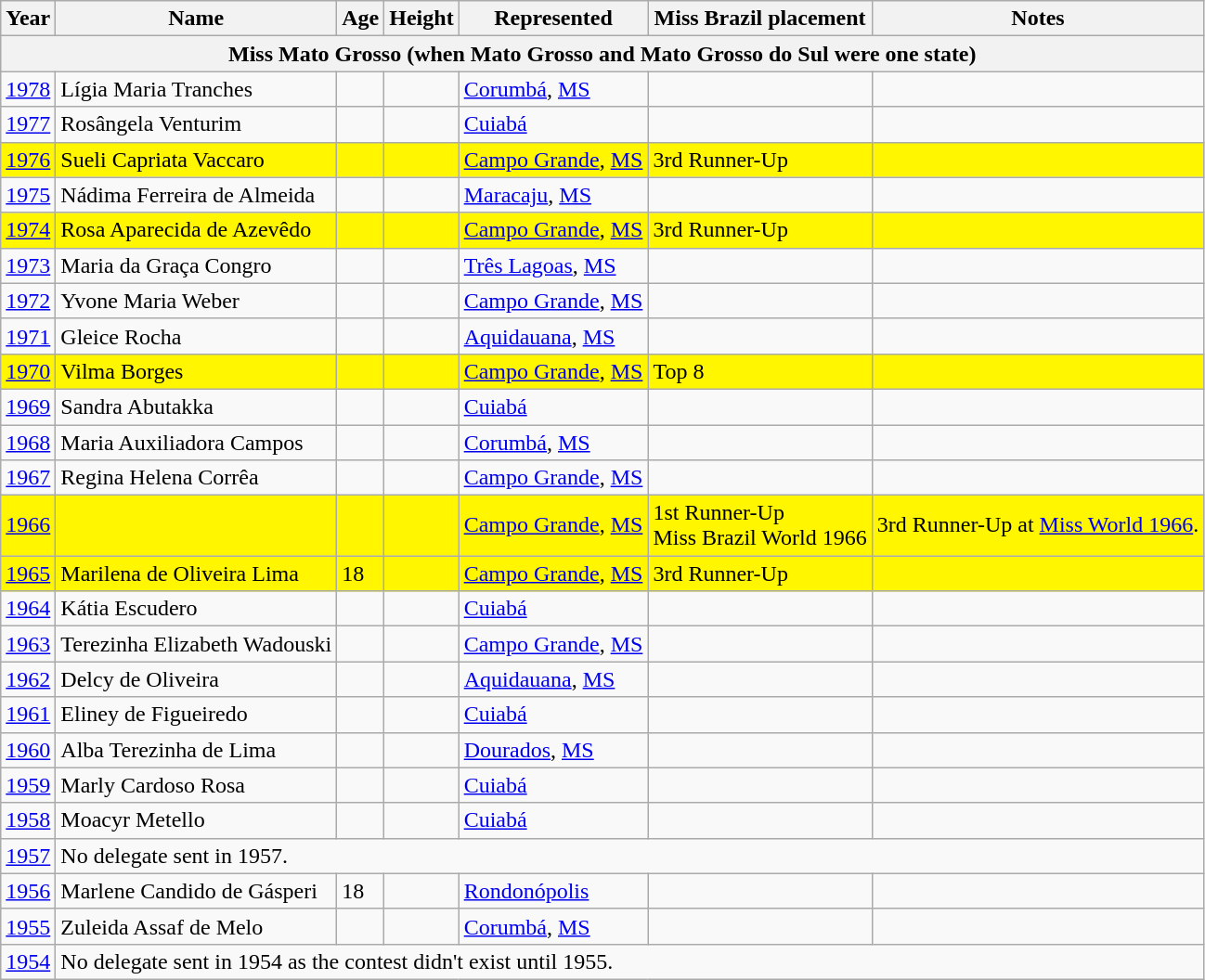<table class="wikitable sortable">
<tr>
<th>Year</th>
<th>Name</th>
<th>Age</th>
<th>Height</th>
<th>Represented</th>
<th>Miss Brazil placement</th>
<th>Notes</th>
</tr>
<tr>
<th colspan=7>Miss Mato Grosso (when Mato Grosso and Mato Grosso do Sul were one state)</th>
</tr>
<tr>
<td><a href='#'>1978</a></td>
<td>Lígia Maria Tranches</td>
<td></td>
<td></td>
<td><a href='#'>Corumbá</a>, <a href='#'>MS</a></td>
<td></td>
<td></td>
</tr>
<tr>
<td><a href='#'>1977</a></td>
<td>Rosângela Venturim</td>
<td></td>
<td></td>
<td><a href='#'>Cuiabá</a></td>
<td></td>
<td></td>
</tr>
<tr bgcolor=#FFFF66;">
<td><a href='#'>1976</a></td>
<td>Sueli Capriata Vaccaro</td>
<td></td>
<td></td>
<td><a href='#'>Campo Grande</a>, <a href='#'>MS</a></td>
<td>3rd Runner-Up</td>
<td></td>
</tr>
<tr>
<td><a href='#'>1975</a></td>
<td>Nádima Ferreira de Almeida</td>
<td></td>
<td></td>
<td><a href='#'>Maracaju</a>, <a href='#'>MS</a></td>
<td></td>
<td></td>
</tr>
<tr bgcolor=#FFFF66;">
<td><a href='#'>1974</a></td>
<td>Rosa Aparecida de Azevêdo</td>
<td></td>
<td></td>
<td><a href='#'>Campo Grande</a>, <a href='#'>MS</a></td>
<td>3rd Runner-Up</td>
<td></td>
</tr>
<tr>
<td><a href='#'>1973</a></td>
<td>Maria da Graça Congro</td>
<td></td>
<td></td>
<td><a href='#'>Três Lagoas</a>, <a href='#'>MS</a></td>
<td></td>
<td></td>
</tr>
<tr>
<td><a href='#'>1972</a></td>
<td>Yvone Maria Weber</td>
<td></td>
<td></td>
<td><a href='#'>Campo Grande</a>, <a href='#'>MS</a></td>
<td></td>
<td></td>
</tr>
<tr>
<td><a href='#'>1971</a></td>
<td>Gleice Rocha</td>
<td></td>
<td></td>
<td><a href='#'>Aquidauana</a>, <a href='#'>MS</a></td>
<td></td>
<td></td>
</tr>
<tr bgcolor=#FFFF66;">
<td><a href='#'>1970</a></td>
<td>Vilma Borges</td>
<td></td>
<td></td>
<td><a href='#'>Campo Grande</a>, <a href='#'>MS</a></td>
<td>Top 8</td>
<td></td>
</tr>
<tr>
<td><a href='#'>1969</a></td>
<td>Sandra Abutakka</td>
<td></td>
<td></td>
<td><a href='#'>Cuiabá</a></td>
<td></td>
<td></td>
</tr>
<tr>
<td><a href='#'>1968</a></td>
<td>Maria Auxiliadora Campos</td>
<td></td>
<td></td>
<td><a href='#'>Corumbá</a>, <a href='#'>MS</a></td>
<td></td>
<td></td>
</tr>
<tr>
<td><a href='#'>1967</a></td>
<td>Regina Helena Corrêa</td>
<td></td>
<td></td>
<td><a href='#'>Campo Grande</a>, <a href='#'>MS</a></td>
<td></td>
<td></td>
</tr>
<tr bgcolor=#FFFF66;">
<td><a href='#'>1966</a></td>
<td></td>
<td></td>
<td></td>
<td><a href='#'>Campo Grande</a>, <a href='#'>MS</a></td>
<td>1st Runner-Up<br>Miss Brazil World 1966</td>
<td>3rd Runner-Up at <a href='#'>Miss World 1966</a>.</td>
</tr>
<tr bgcolor=#FFFF66;">
<td><a href='#'>1965</a></td>
<td>Marilena de Oliveira Lima</td>
<td>18</td>
<td></td>
<td><a href='#'>Campo Grande</a>, <a href='#'>MS</a></td>
<td>3rd Runner-Up</td>
<td></td>
</tr>
<tr>
<td><a href='#'>1964</a></td>
<td>Kátia Escudero</td>
<td></td>
<td></td>
<td><a href='#'>Cuiabá</a></td>
<td></td>
<td></td>
</tr>
<tr>
<td><a href='#'>1963</a></td>
<td>Terezinha Elizabeth Wadouski</td>
<td></td>
<td></td>
<td><a href='#'>Campo Grande</a>, <a href='#'>MS</a></td>
<td></td>
<td></td>
</tr>
<tr>
<td><a href='#'>1962</a></td>
<td>Delcy de Oliveira</td>
<td></td>
<td></td>
<td><a href='#'>Aquidauana</a>, <a href='#'>MS</a></td>
<td></td>
<td></td>
</tr>
<tr>
<td><a href='#'>1961</a></td>
<td>Eliney de Figueiredo</td>
<td></td>
<td></td>
<td><a href='#'>Cuiabá</a></td>
<td></td>
<td></td>
</tr>
<tr>
<td><a href='#'>1960</a></td>
<td>Alba Terezinha de Lima</td>
<td></td>
<td></td>
<td><a href='#'>Dourados</a>, <a href='#'>MS</a></td>
<td></td>
<td></td>
</tr>
<tr>
<td><a href='#'>1959</a></td>
<td>Marly Cardoso Rosa</td>
<td></td>
<td></td>
<td><a href='#'>Cuiabá</a></td>
<td></td>
<td></td>
</tr>
<tr>
<td><a href='#'>1958</a></td>
<td>Moacyr Metello</td>
<td></td>
<td></td>
<td><a href='#'>Cuiabá</a></td>
<td></td>
<td></td>
</tr>
<tr>
<td><a href='#'>1957</a></td>
<td colspan=6>No delegate sent in 1957.</td>
</tr>
<tr>
<td><a href='#'>1956</a></td>
<td>Marlene Candido de Gásperi</td>
<td>18</td>
<td></td>
<td><a href='#'>Rondonópolis</a></td>
<td></td>
<td></td>
</tr>
<tr>
<td><a href='#'>1955</a></td>
<td>Zuleida Assaf de Melo</td>
<td></td>
<td></td>
<td><a href='#'>Corumbá</a>, <a href='#'>MS</a></td>
<td></td>
<td></td>
</tr>
<tr>
<td><a href='#'>1954</a></td>
<td colspan=6>No delegate sent in 1954 as the contest didn't exist until 1955.</td>
</tr>
</table>
